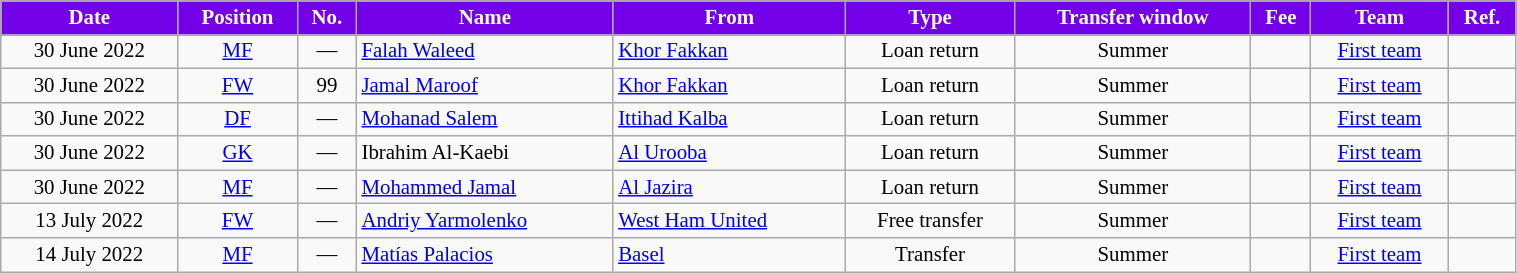<table class="wikitable" style="width:80%; text-align:center; font-size:87%;">
<tr>
<th style="background:#7300E6; color:#FFFFFF;">Date</th>
<th style="background:#7300E6; color:#FFFFFF;">Position</th>
<th style="background:#7300E6; color:#FFFFFF;">No.</th>
<th style="background:#7300E6; color:#FFFFFF;">Name</th>
<th style="background:#7300E6; color:#FFFFFF;">From</th>
<th style="background:#7300E6; color:#FFFFFF;">Type</th>
<th style="background:#7300E6; color:#FFFFFF;">Transfer window</th>
<th style="background:#7300E6; color:#FFFFFF;">Fee</th>
<th style="background:#7300E6; color:#FFFFFF;">Team</th>
<th style="background:#7300E6; color:#FFFFFF;">Ref.</th>
</tr>
<tr>
<td>30 June 2022</td>
<td><a href='#'>MF</a></td>
<td>—</td>
<td style="text-align:left;"> <a href='#'>Falah Waleed</a></td>
<td style="text-align:left;"> <a href='#'>Khor Fakkan</a></td>
<td>Loan return</td>
<td>Summer</td>
<td></td>
<td><a href='#'>First team</a></td>
<td></td>
</tr>
<tr>
<td>30 June 2022</td>
<td><a href='#'>FW</a></td>
<td>99</td>
<td style="text-align:left;"> <a href='#'>Jamal Maroof</a></td>
<td style="text-align:left;"> <a href='#'>Khor Fakkan</a></td>
<td>Loan return</td>
<td>Summer</td>
<td></td>
<td><a href='#'>First team</a></td>
<td></td>
</tr>
<tr>
<td>30 June 2022</td>
<td><a href='#'>DF</a></td>
<td>—</td>
<td style="text-align:left;"> <a href='#'>Mohanad Salem</a></td>
<td style="text-align:left;"> <a href='#'>Ittihad Kalba</a></td>
<td>Loan return</td>
<td>Summer</td>
<td></td>
<td><a href='#'>First team</a></td>
<td></td>
</tr>
<tr>
<td>30 June 2022</td>
<td><a href='#'>GK</a></td>
<td>—</td>
<td style="text-align:left;"> Ibrahim Al-Kaebi</td>
<td style="text-align:left;"> <a href='#'>Al Urooba</a></td>
<td>Loan return</td>
<td>Summer</td>
<td></td>
<td><a href='#'>First team</a></td>
<td></td>
</tr>
<tr>
<td>30 June 2022</td>
<td><a href='#'>MF</a></td>
<td>—</td>
<td style="text-align:left;"> <a href='#'>Mohammed Jamal</a></td>
<td style="text-align:left;"> <a href='#'>Al Jazira</a></td>
<td>Loan return</td>
<td>Summer</td>
<td></td>
<td><a href='#'>First team</a></td>
<td></td>
</tr>
<tr>
<td>13 July 2022</td>
<td><a href='#'>FW</a></td>
<td>—</td>
<td style="text-align:left;"> <a href='#'>Andriy Yarmolenko</a></td>
<td style="text-align:left;"> <a href='#'>West Ham United</a></td>
<td>Free transfer</td>
<td>Summer</td>
<td></td>
<td><a href='#'>First team</a></td>
<td></td>
</tr>
<tr>
<td>14 July 2022</td>
<td><a href='#'>MF</a></td>
<td>—</td>
<td style="text-align:left;"> <a href='#'>Matías Palacios</a></td>
<td style="text-align:left;"> <a href='#'>Basel</a></td>
<td>Transfer</td>
<td>Summer</td>
<td></td>
<td><a href='#'>First team</a></td>
<td></td>
</tr>
</table>
